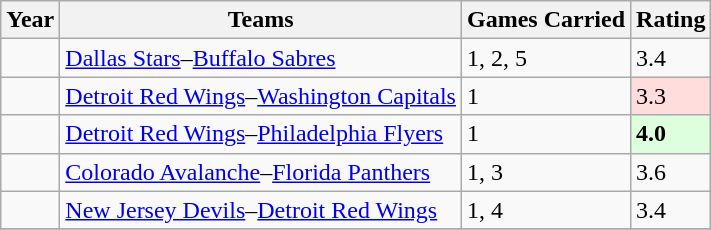<table class="wikitable">
<tr>
<th>Year</th>
<th>Teams</th>
<th>Games Carried</th>
<th>Rating</th>
</tr>
<tr>
<td></td>
<td><a href='#'>Dallas Stars</a>–<a href='#'>Buffalo Sabres</a></td>
<td>1, 2, 5</td>
<td>3.4</td>
</tr>
<tr>
<td></td>
<td><a href='#'>Detroit Red Wings</a>–<a href='#'>Washington Capitals</a></td>
<td>1</td>
<td style="background:#ffdddd;">3.3</td>
</tr>
<tr>
<td></td>
<td><a href='#'>Detroit Red Wings</a>–<a href='#'>Philadelphia Flyers</a></td>
<td>1</td>
<td style="background:#ddffdd;"><strong>4.0</strong></td>
</tr>
<tr>
<td></td>
<td><a href='#'>Colorado Avalanche</a>–<a href='#'>Florida Panthers</a></td>
<td>1, 3</td>
<td>3.6</td>
</tr>
<tr>
<td></td>
<td><a href='#'>New Jersey Devils</a>–<a href='#'>Detroit Red Wings</a></td>
<td>1, 4</td>
<td>3.4</td>
</tr>
<tr>
</tr>
</table>
